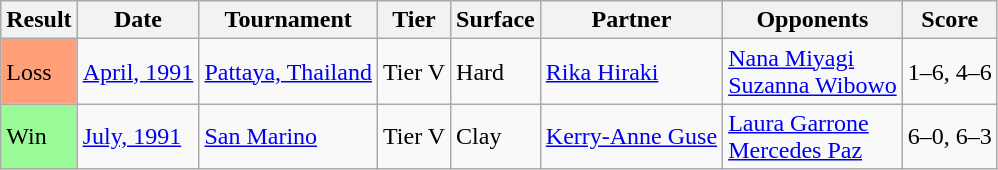<table class="sortable wikitable">
<tr>
<th>Result</th>
<th>Date</th>
<th>Tournament</th>
<th>Tier</th>
<th>Surface</th>
<th>Partner</th>
<th>Opponents</th>
<th class="unsortable">Score</th>
</tr>
<tr>
<td style="background:#FFA07A;">Loss</td>
<td><a href='#'>April, 1991</a></td>
<td><a href='#'>Pattaya, Thailand</a></td>
<td>Tier V</td>
<td>Hard</td>
<td> <a href='#'>Rika Hiraki</a></td>
<td> <a href='#'>Nana Miyagi</a><br> <a href='#'>Suzanna Wibowo</a></td>
<td>1–6, 4–6</td>
</tr>
<tr>
<td style="background:#98FB98;">Win</td>
<td><a href='#'>July, 1991</a></td>
<td><a href='#'>San Marino</a></td>
<td>Tier V</td>
<td>Clay</td>
<td> <a href='#'>Kerry-Anne Guse</a></td>
<td> <a href='#'>Laura Garrone</a> <br>  <a href='#'>Mercedes Paz</a></td>
<td>6–0, 6–3</td>
</tr>
</table>
